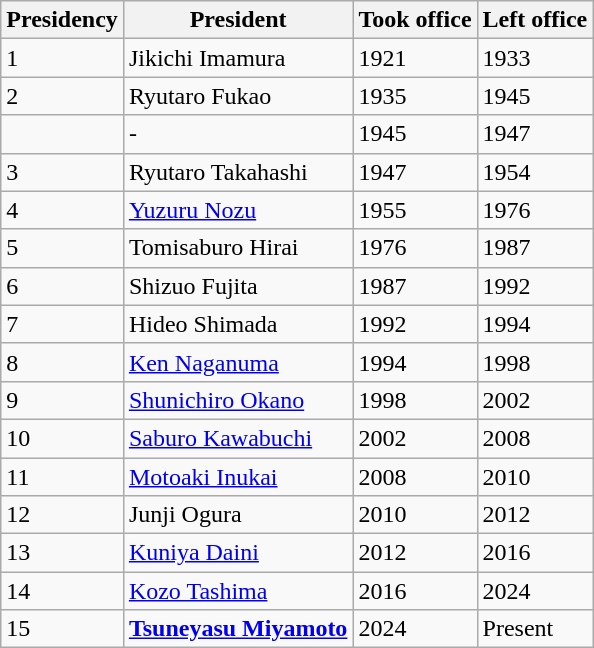<table class="wikitable">
<tr>
<th>Presidency</th>
<th>President</th>
<th>Took office</th>
<th>Left office</th>
</tr>
<tr>
<td>1</td>
<td> Jikichi Imamura</td>
<td>1921</td>
<td>1933</td>
</tr>
<tr>
<td>2</td>
<td> Ryutaro Fukao</td>
<td>1935</td>
<td>1945</td>
</tr>
<tr>
<td></td>
<td> -</td>
<td>1945</td>
<td>1947</td>
</tr>
<tr>
<td>3</td>
<td> Ryutaro Takahashi</td>
<td>1947</td>
<td>1954</td>
</tr>
<tr>
<td>4</td>
<td> <a href='#'>Yuzuru Nozu</a></td>
<td>1955</td>
<td>1976</td>
</tr>
<tr>
<td>5</td>
<td> Tomisaburo Hirai</td>
<td>1976</td>
<td>1987</td>
</tr>
<tr>
<td>6</td>
<td> Shizuo Fujita</td>
<td>1987</td>
<td>1992</td>
</tr>
<tr>
<td>7</td>
<td> Hideo Shimada</td>
<td>1992</td>
<td>1994</td>
</tr>
<tr>
<td>8</td>
<td> <a href='#'>Ken Naganuma</a></td>
<td>1994</td>
<td>1998</td>
</tr>
<tr>
<td>9</td>
<td> <a href='#'>Shunichiro Okano</a></td>
<td>1998</td>
<td>2002</td>
</tr>
<tr>
<td>10</td>
<td> <a href='#'>Saburo Kawabuchi</a></td>
<td>2002</td>
<td>2008</td>
</tr>
<tr>
<td>11</td>
<td> <a href='#'>Motoaki Inukai</a></td>
<td>2008</td>
<td>2010</td>
</tr>
<tr>
<td>12</td>
<td> Junji Ogura</td>
<td>2010</td>
<td>2012</td>
</tr>
<tr>
<td>13</td>
<td> <a href='#'>Kuniya Daini</a></td>
<td>2012</td>
<td>2016</td>
</tr>
<tr>
<td>14</td>
<td> <a href='#'>Kozo Tashima</a></td>
<td>2016</td>
<td>2024</td>
</tr>
<tr>
<td>15</td>
<td> <strong><a href='#'>Tsuneyasu Miyamoto</a></strong></td>
<td>2024</td>
<td>Present</td>
</tr>
</table>
